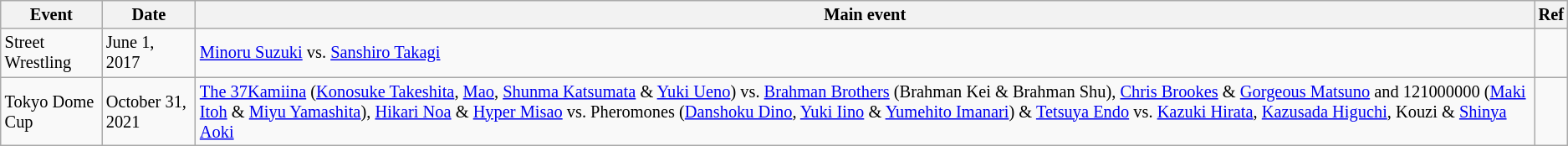<table class="wikitable" style="font-size:85%;">
<tr>
<th>Event</th>
<th>Date</th>
<th>Main event</th>
<th>Ref</th>
</tr>
<tr>
<td>Street Wrestling</td>
<td>June 1, 2017</td>
<td><a href='#'>Minoru Suzuki</a> vs. <a href='#'>Sanshiro Takagi</a></td>
<td></td>
</tr>
<tr>
<td>Tokyo Dome Cup</td>
<td>October 31, 2021</td>
<td><a href='#'>The 37Kamiina</a> (<a href='#'>Konosuke Takeshita</a>, <a href='#'>Mao</a>, <a href='#'>Shunma Katsumata</a> & <a href='#'>Yuki Ueno</a>) vs. <a href='#'>Brahman Brothers</a> (Brahman Kei & Brahman Shu), <a href='#'>Chris Brookes</a> & <a href='#'>Gorgeous Matsuno</a> and 121000000 (<a href='#'>Maki Itoh</a> & <a href='#'>Miyu Yamashita</a>), <a href='#'>Hikari Noa</a> & <a href='#'>Hyper Misao</a> vs. Pheromones (<a href='#'>Danshoku Dino</a>, <a href='#'>Yuki Iino</a> & <a href='#'>Yumehito Imanari</a>) & <a href='#'>Tetsuya Endo</a> vs. <a href='#'>Kazuki Hirata</a>, <a href='#'>Kazusada Higuchi</a>, Kouzi & <a href='#'>Shinya Aoki</a></td>
<td></td>
</tr>
</table>
